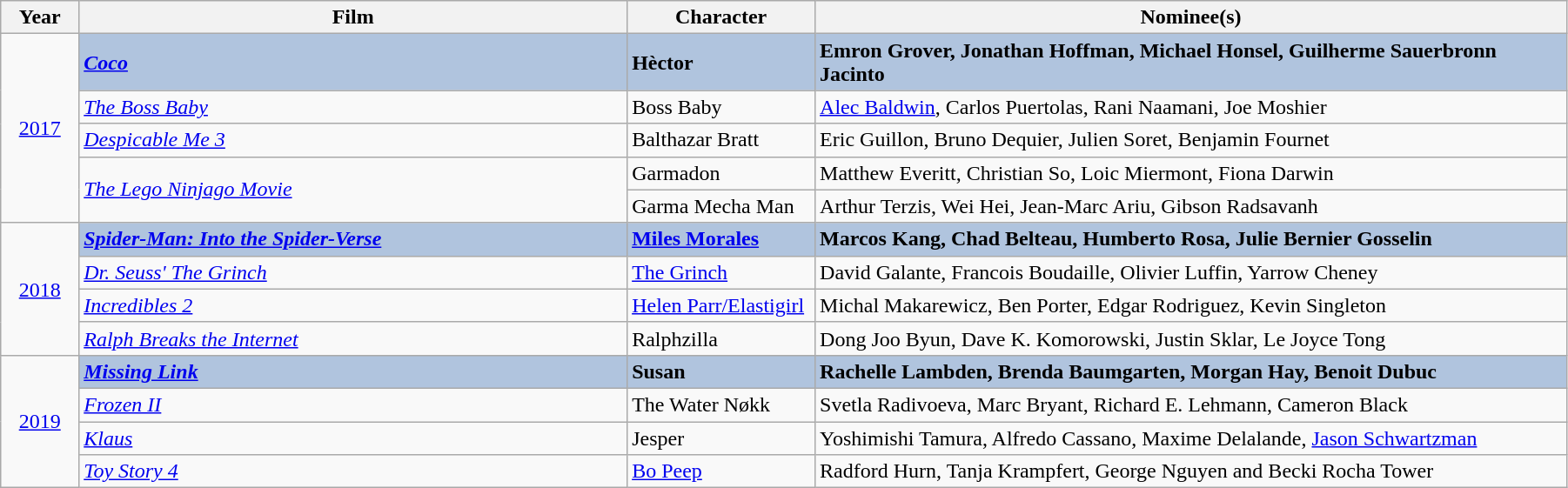<table class="wikitable" width="95%" cellpadding="5">
<tr>
<th width="5%">Year</th>
<th width="35%">Film</th>
<th width="12%">Character</th>
<th width="50%">Nominee(s)</th>
</tr>
<tr>
<td rowspan="5" style="text-align:center;"><a href='#'>2017</a><br></td>
<td style="background:#B0C4DE;"><strong><em><a href='#'>Coco</a></em></strong></td>
<td style="background:#B0C4DE;"><strong>Hèctor</strong></td>
<td style="background:#B0C4DE;"><strong>Emron Grover, Jonathan Hoffman, Michael Honsel, Guilherme Sauerbronn Jacinto</strong></td>
</tr>
<tr>
<td><em><a href='#'>The Boss Baby</a></em></td>
<td>Boss Baby</td>
<td><a href='#'>Alec Baldwin</a>, Carlos Puertolas, Rani Naamani, Joe Moshier</td>
</tr>
<tr>
<td><em><a href='#'>Despicable Me 3</a></em></td>
<td>Balthazar Bratt</td>
<td>Eric Guillon, Bruno Dequier, Julien Soret, Benjamin Fournet</td>
</tr>
<tr>
<td rowspan="2"><em><a href='#'>The Lego Ninjago Movie</a></em></td>
<td>Garmadon</td>
<td>Matthew Everitt, Christian So, Loic Miermont, Fiona Darwin</td>
</tr>
<tr>
<td>Garma Mecha Man</td>
<td>Arthur Terzis, Wei Hei, Jean-Marc Ariu, Gibson Radsavanh</td>
</tr>
<tr>
<td rowspan="4" style="text-align:center;"><a href='#'>2018</a><br></td>
<td style="background:#B0C4DE;"><strong><em><a href='#'>Spider-Man: Into the Spider-Verse</a></em></strong></td>
<td style="background:#B0C4DE;"><strong><a href='#'>Miles Morales</a></strong></td>
<td style="background:#B0C4DE;"><strong>Marcos Kang, Chad Belteau, Humberto Rosa, Julie Bernier Gosselin</strong></td>
</tr>
<tr>
<td><em><a href='#'>Dr. Seuss' The Grinch</a></em></td>
<td><a href='#'>The Grinch</a></td>
<td>David Galante, Francois Boudaille, Olivier Luffin, Yarrow Cheney</td>
</tr>
<tr>
<td><em><a href='#'>Incredibles 2</a></em></td>
<td><a href='#'>Helen Parr/Elastigirl</a></td>
<td>Michal Makarewicz, Ben Porter, Edgar Rodriguez, Kevin Singleton</td>
</tr>
<tr>
<td><em><a href='#'>Ralph Breaks the Internet</a></em></td>
<td>Ralphzilla</td>
<td>Dong Joo Byun, Dave K. Komorowski, Justin Sklar, Le Joyce Tong</td>
</tr>
<tr>
<td rowspan="4" style="text-align:center;"><a href='#'>2019</a><br></td>
<td style="background:#B0C4DE;"><strong><em><a href='#'>Missing Link</a></em></strong></td>
<td style="background:#B0C4DE;"><strong>Susan</strong></td>
<td style="background:#B0C4DE;"><strong>Rachelle Lambden, Brenda Baumgarten, Morgan Hay, Benoit Dubuc</strong></td>
</tr>
<tr>
<td><em><a href='#'>Frozen II</a></em></td>
<td>The Water Nøkk</td>
<td>Svetla Radivoeva, Marc Bryant, Richard E. Lehmann, Cameron Black</td>
</tr>
<tr>
<td><em><a href='#'>Klaus</a></em></td>
<td>Jesper</td>
<td>Yoshimishi Tamura, Alfredo Cassano, Maxime Delalande, <a href='#'>Jason Schwartzman</a></td>
</tr>
<tr>
<td><em><a href='#'>Toy Story 4</a></em></td>
<td><a href='#'>Bo Peep</a></td>
<td>Radford Hurn, Tanja Krampfert, George Nguyen and Becki Rocha Tower</td>
</tr>
</table>
